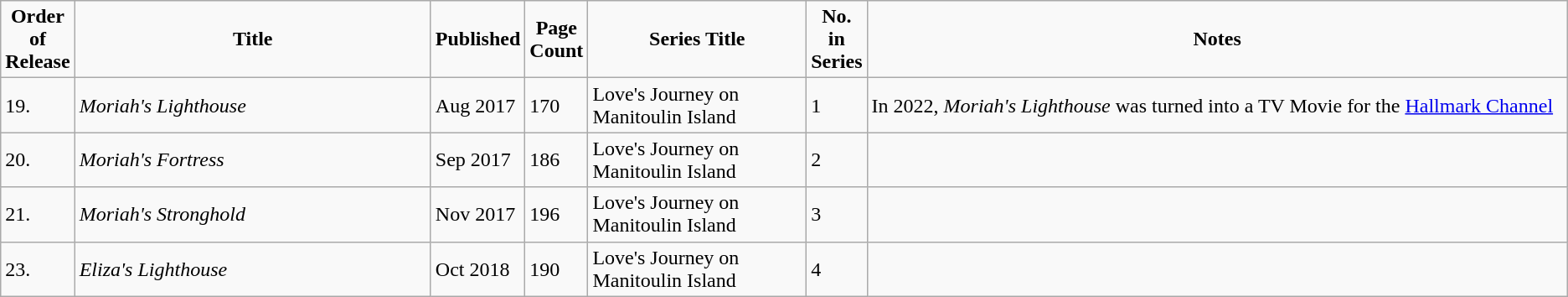<table class="wikitable">
<tr valign="middle" align="center">
<td style="width:2.5%;"><strong>Order of Release</strong></td>
<td style="width:25%; "><strong>Title</strong></td>
<td style="width:2.5%;"><strong>Published</strong></td>
<td style="width:2.5%; "><strong>Page Count</strong></td>
<td style="width:15%; "><strong>Series Title</strong></td>
<td style="width:2.5%; "><strong>No. in Series</strong></td>
<td style="width:50%;"><strong>Notes</strong></td>
</tr>
<tr>
<td>19.</td>
<td><em>Moriah's Lighthouse</em></td>
<td>Aug 2017</td>
<td>170</td>
<td>Love's Journey on Manitoulin Island</td>
<td>1</td>
<td>In 2022, <em>Moriah's Lighthouse</em> was turned into a TV Movie for the <a href='#'>Hallmark Channel</a></td>
</tr>
<tr>
<td>20.</td>
<td><em>Moriah's Fortress</em></td>
<td>Sep 2017</td>
<td>186</td>
<td>Love's Journey on Manitoulin Island</td>
<td>2</td>
<td></td>
</tr>
<tr>
<td>21.</td>
<td><em>Moriah's Stronghold</em></td>
<td>Nov 2017</td>
<td>196</td>
<td>Love's Journey on Manitoulin Island</td>
<td>3</td>
<td></td>
</tr>
<tr>
<td>23.</td>
<td><em>Eliza's Lighthouse</em></td>
<td>Oct 2018</td>
<td>190</td>
<td>Love's Journey on Manitoulin Island</td>
<td>4</td>
<td></td>
</tr>
</table>
